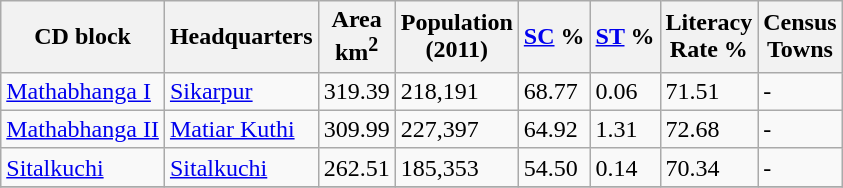<table class="wikitable sortable">
<tr>
<th>CD block</th>
<th>Headquarters</th>
<th>Area<br>km<sup>2</sup></th>
<th>Population<br>(2011)</th>
<th><a href='#'>SC</a> %</th>
<th><a href='#'>ST</a> %</th>
<th>Literacy<br> Rate %</th>
<th>Census<br>Towns</th>
</tr>
<tr>
<td><a href='#'>Mathabhanga I</a></td>
<td><a href='#'>Sikarpur</a></td>
<td>319.39</td>
<td>218,191</td>
<td>68.77</td>
<td>0.06</td>
<td>71.51</td>
<td>-</td>
</tr>
<tr>
<td><a href='#'>Mathabhanga II</a></td>
<td><a href='#'>Matiar Kuthi</a></td>
<td>309.99</td>
<td>227,397</td>
<td>64.92</td>
<td>1.31</td>
<td>72.68</td>
<td>-</td>
</tr>
<tr>
<td><a href='#'>Sitalkuchi</a></td>
<td><a href='#'>Sitalkuchi</a></td>
<td>262.51</td>
<td>185,353</td>
<td>54.50</td>
<td>0.14</td>
<td>70.34</td>
<td>-</td>
</tr>
<tr>
</tr>
</table>
